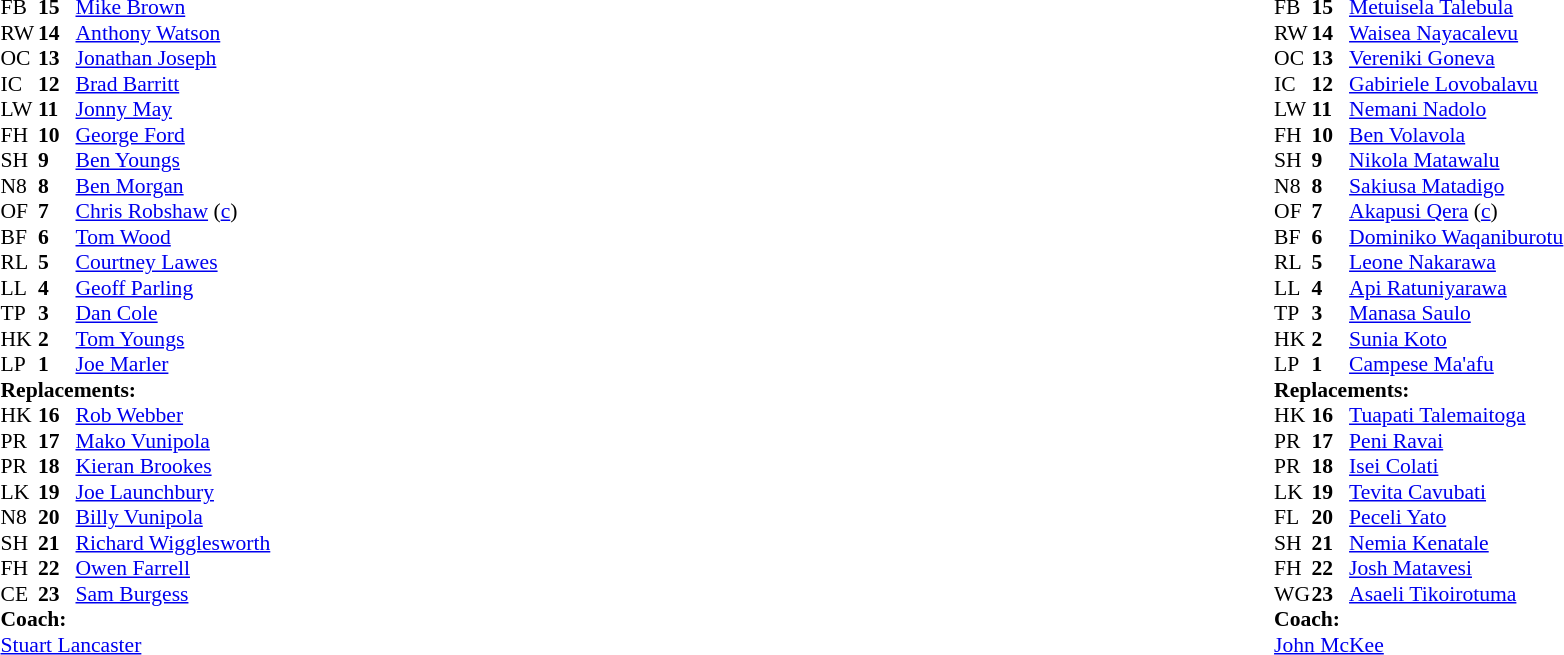<table style="width:100%">
<tr>
<td style="vertical-align:top; width:50%"><br><table style="font-size: 90%" cellspacing="0" cellpadding="0">
<tr>
<th width="25"></th>
<th width="25"></th>
</tr>
<tr>
<td>FB</td>
<td><strong>15</strong></td>
<td><a href='#'>Mike Brown</a></td>
</tr>
<tr>
<td>RW</td>
<td><strong>14</strong></td>
<td><a href='#'>Anthony Watson</a></td>
</tr>
<tr>
<td>OC</td>
<td><strong>13</strong></td>
<td><a href='#'>Jonathan Joseph</a></td>
</tr>
<tr>
<td>IC</td>
<td><strong>12</strong></td>
<td><a href='#'>Brad Barritt</a></td>
<td></td>
<td></td>
</tr>
<tr>
<td>LW</td>
<td><strong>11</strong></td>
<td><a href='#'>Jonny May</a></td>
</tr>
<tr>
<td>FH</td>
<td><strong>10</strong></td>
<td><a href='#'>George Ford</a></td>
<td></td>
<td></td>
</tr>
<tr>
<td>SH</td>
<td><strong>9</strong></td>
<td><a href='#'>Ben Youngs</a></td>
<td></td>
<td></td>
</tr>
<tr>
<td>N8</td>
<td><strong>8</strong></td>
<td><a href='#'>Ben Morgan</a></td>
<td></td>
<td></td>
</tr>
<tr>
<td>OF</td>
<td><strong>7</strong></td>
<td><a href='#'>Chris Robshaw</a> (<a href='#'>c</a>)</td>
</tr>
<tr>
<td>BF</td>
<td><strong>6</strong></td>
<td><a href='#'>Tom Wood</a></td>
</tr>
<tr>
<td>RL</td>
<td><strong>5</strong></td>
<td><a href='#'>Courtney Lawes</a></td>
</tr>
<tr>
<td>LL</td>
<td><strong>4</strong></td>
<td><a href='#'>Geoff Parling</a></td>
<td></td>
<td></td>
</tr>
<tr>
<td>TP</td>
<td><strong>3</strong></td>
<td><a href='#'>Dan Cole</a></td>
<td></td>
<td></td>
</tr>
<tr>
<td>HK</td>
<td><strong>2</strong></td>
<td><a href='#'>Tom Youngs</a></td>
<td></td>
<td></td>
</tr>
<tr>
<td>LP</td>
<td><strong>1</strong></td>
<td><a href='#'>Joe Marler</a></td>
<td></td>
<td></td>
</tr>
<tr>
<td colspan=3><strong>Replacements:</strong></td>
</tr>
<tr>
<td>HK</td>
<td><strong>16</strong></td>
<td><a href='#'>Rob Webber</a></td>
<td></td>
<td></td>
</tr>
<tr>
<td>PR</td>
<td><strong>17</strong></td>
<td><a href='#'>Mako Vunipola</a></td>
<td></td>
<td></td>
</tr>
<tr>
<td>PR</td>
<td><strong>18</strong></td>
<td><a href='#'>Kieran Brookes</a></td>
<td></td>
<td></td>
</tr>
<tr>
<td>LK</td>
<td><strong>19</strong></td>
<td><a href='#'>Joe Launchbury</a></td>
<td></td>
<td></td>
</tr>
<tr>
<td>N8</td>
<td><strong>20</strong></td>
<td><a href='#'>Billy Vunipola</a></td>
<td></td>
<td></td>
</tr>
<tr>
<td>SH</td>
<td><strong>21</strong></td>
<td><a href='#'>Richard Wigglesworth</a></td>
<td></td>
<td></td>
</tr>
<tr>
<td>FH</td>
<td><strong>22</strong></td>
<td><a href='#'>Owen Farrell</a></td>
<td></td>
<td></td>
</tr>
<tr>
<td>CE</td>
<td><strong>23</strong></td>
<td><a href='#'>Sam Burgess</a></td>
<td></td>
<td></td>
</tr>
<tr>
<td colspan=3><strong>Coach:</strong></td>
</tr>
<tr>
<td colspan="4"> <a href='#'>Stuart Lancaster</a></td>
</tr>
</table>
</td>
<td style="vertical-align:top"></td>
<td style="vertical-align:top; width:50%"><br><table style="font-size: 90%" cellspacing="0" cellpadding="0" align="center">
<tr>
<th width="25"></th>
<th width="25"></th>
</tr>
<tr>
<td>FB</td>
<td><strong>15</strong></td>
<td><a href='#'>Metuisela Talebula</a></td>
</tr>
<tr>
<td>RW</td>
<td><strong>14</strong></td>
<td><a href='#'>Waisea Nayacalevu</a></td>
</tr>
<tr>
<td>OC</td>
<td><strong>13</strong></td>
<td><a href='#'>Vereniki Goneva</a></td>
</tr>
<tr>
<td>IC</td>
<td><strong>12</strong></td>
<td><a href='#'>Gabiriele Lovobalavu</a></td>
</tr>
<tr>
<td>LW</td>
<td><strong>11</strong></td>
<td><a href='#'>Nemani Nadolo</a></td>
</tr>
<tr>
<td>FH</td>
<td><strong>10</strong></td>
<td><a href='#'>Ben Volavola</a></td>
</tr>
<tr>
<td>SH</td>
<td><strong>9</strong></td>
<td><a href='#'>Nikola Matawalu</a></td>
<td></td>
</tr>
<tr>
<td>N8</td>
<td><strong>8</strong></td>
<td><a href='#'>Sakiusa Matadigo</a></td>
</tr>
<tr>
<td>OF</td>
<td><strong>7</strong></td>
<td><a href='#'>Akapusi Qera</a> (<a href='#'>c</a>)</td>
</tr>
<tr>
<td>BF</td>
<td><strong>6</strong></td>
<td><a href='#'>Dominiko Waqaniburotu</a></td>
<td></td>
<td></td>
</tr>
<tr>
<td>RL</td>
<td><strong>5</strong></td>
<td><a href='#'>Leone Nakarawa</a></td>
</tr>
<tr>
<td>LL</td>
<td><strong>4</strong></td>
<td><a href='#'>Api Ratuniyarawa</a></td>
<td></td>
<td></td>
</tr>
<tr>
<td>TP</td>
<td><strong>3</strong></td>
<td><a href='#'>Manasa Saulo</a></td>
<td></td>
<td></td>
</tr>
<tr>
<td>HK</td>
<td><strong>2</strong></td>
<td><a href='#'>Sunia Koto</a></td>
<td></td>
<td></td>
</tr>
<tr>
<td>LP</td>
<td><strong>1</strong></td>
<td><a href='#'>Campese Ma'afu</a></td>
<td></td>
<td></td>
</tr>
<tr>
<td colspan=3><strong>Replacements:</strong></td>
</tr>
<tr>
<td>HK</td>
<td><strong>16</strong></td>
<td><a href='#'>Tuapati Talemaitoga</a></td>
<td></td>
<td></td>
</tr>
<tr>
<td>PR</td>
<td><strong>17</strong></td>
<td><a href='#'>Peni Ravai</a></td>
<td></td>
<td></td>
</tr>
<tr>
<td>PR</td>
<td><strong>18</strong></td>
<td><a href='#'>Isei Colati</a></td>
<td></td>
<td></td>
</tr>
<tr>
<td>LK</td>
<td><strong>19</strong></td>
<td><a href='#'>Tevita Cavubati</a></td>
<td></td>
<td></td>
</tr>
<tr>
<td>FL</td>
<td><strong>20</strong></td>
<td><a href='#'>Peceli Yato</a></td>
<td></td>
<td></td>
</tr>
<tr>
<td>SH</td>
<td><strong>21</strong></td>
<td><a href='#'>Nemia Kenatale</a></td>
</tr>
<tr>
<td>FH</td>
<td><strong>22</strong></td>
<td><a href='#'>Josh Matavesi</a></td>
</tr>
<tr>
<td>WG</td>
<td><strong>23</strong></td>
<td><a href='#'>Asaeli Tikoirotuma</a></td>
</tr>
<tr>
<td colspan=3><strong>Coach:</strong></td>
</tr>
<tr>
<td colspan="4"> <a href='#'>John McKee</a></td>
</tr>
</table>
</td>
</tr>
</table>
